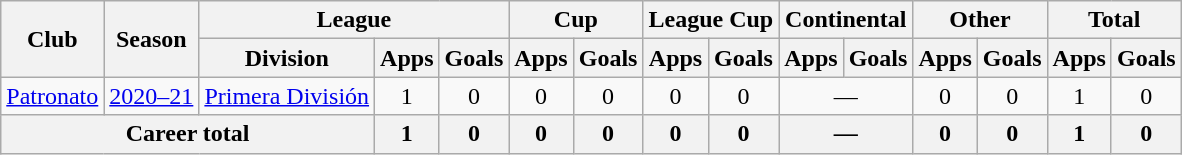<table class="wikitable" style="text-align:center">
<tr>
<th rowspan="2">Club</th>
<th rowspan="2">Season</th>
<th colspan="3">League</th>
<th colspan="2">Cup</th>
<th colspan="2">League Cup</th>
<th colspan="2">Continental</th>
<th colspan="2">Other</th>
<th colspan="2">Total</th>
</tr>
<tr>
<th>Division</th>
<th>Apps</th>
<th>Goals</th>
<th>Apps</th>
<th>Goals</th>
<th>Apps</th>
<th>Goals</th>
<th>Apps</th>
<th>Goals</th>
<th>Apps</th>
<th>Goals</th>
<th>Apps</th>
<th>Goals</th>
</tr>
<tr>
<td rowspan="1"><a href='#'>Patronato</a></td>
<td><a href='#'>2020–21</a></td>
<td rowspan="1"><a href='#'>Primera División</a></td>
<td>1</td>
<td>0</td>
<td>0</td>
<td>0</td>
<td>0</td>
<td>0</td>
<td colspan="2">—</td>
<td>0</td>
<td>0</td>
<td>1</td>
<td>0</td>
</tr>
<tr>
<th colspan="3">Career total</th>
<th>1</th>
<th>0</th>
<th>0</th>
<th>0</th>
<th>0</th>
<th>0</th>
<th colspan="2">—</th>
<th>0</th>
<th>0</th>
<th>1</th>
<th>0</th>
</tr>
</table>
